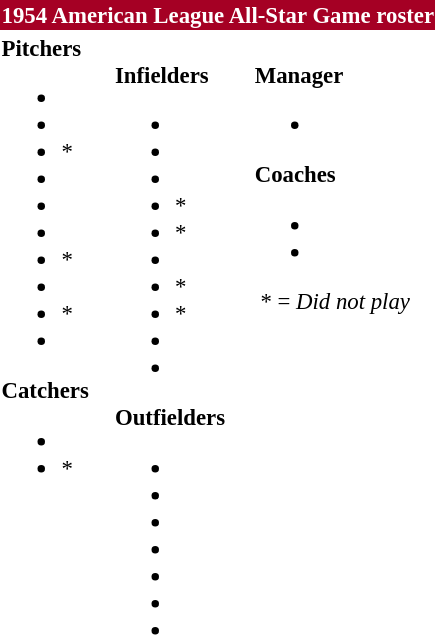<table class="toccolours" style="font-size: 95%;">
<tr>
<th colspan=10 style="background-color: #A50024; color: #FFFFFF; text-align: center;">1954 American League All-Star Game roster</th>
</tr>
<tr>
<td valign="top"><strong>Pitchers</strong><br><ul><li></li><li></li><li> *</li><li></li><li></li><li></li><li> *</li><li></li><li> *</li><li></li></ul><strong>Catchers</strong><ul><li></li><li> *</li></ul></td>
<td width="px"></td>
<td valign="top"><br><strong>Infielders</strong><ul><li></li><li></li><li></li><li> *</li><li> *</li><li></li><li> *</li><li> *</li><li></li><li></li></ul><strong>Outfielders</strong><ul><li></li><li></li><li></li><li></li><li></li><li></li><li></li></ul></td>
<td width="px"></td>
<td valign="top"><br><strong>Manager</strong><ul><li></li></ul><strong>Coaches</strong><ul><li></li><li></li></ul> * = <em>Did not play</em></td>
</tr>
<tr>
</tr>
</table>
